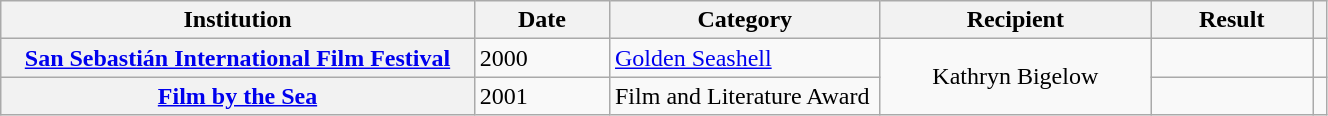<table class="wikitable unsortable plainrowheaders" style="width:70%;">
<tr>
<th style="width:35%;">Institution</th>
<th style="width:10%;">Date</th>
<th style="width:20%;">Category</th>
<th style="width:20%;">Recipient</th>
<th style="width:12%;">Result</th>
<th style="width:1%;"></th>
</tr>
<tr>
<th scope="row" style="text-align:center;"><a href='#'>San Sebastián International Film Festival</a></th>
<td>2000</td>
<td><a href='#'>Golden Seashell</a></td>
<td rowspan="2" style="text-align:center;">Kathryn Bigelow</td>
<td></td>
<td style="text-align:center;"></td>
</tr>
<tr>
<th scope="row" style="text-align:center;"><a href='#'>Film by the Sea</a></th>
<td>2001</td>
<td>Film and Literature Award</td>
<td></td>
<td style="text-align:center;"></td>
</tr>
</table>
